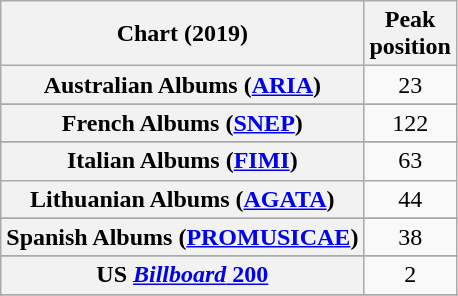<table class="wikitable sortable plainrowheaders" style="text-align:center">
<tr>
<th scope="col">Chart (2019)</th>
<th scope="col">Peak<br>position</th>
</tr>
<tr>
<th scope="row">Australian Albums (<a href='#'>ARIA</a>)</th>
<td>23</td>
</tr>
<tr>
</tr>
<tr>
</tr>
<tr>
</tr>
<tr>
</tr>
<tr>
</tr>
<tr>
<th scope="row">French Albums (<a href='#'>SNEP</a>)</th>
<td>122</td>
</tr>
<tr>
</tr>
<tr>
</tr>
<tr>
<th scope="row">Italian Albums (<a href='#'>FIMI</a>)</th>
<td>63</td>
</tr>
<tr>
<th scope="row">Lithuanian Albums (<a href='#'>AGATA</a>)</th>
<td>44</td>
</tr>
<tr>
</tr>
<tr>
<th scope="row">Spanish Albums (<a href='#'>PROMUSICAE</a>)</th>
<td>38</td>
</tr>
<tr>
</tr>
<tr>
</tr>
<tr>
<th scope="row">US <a href='#'><em>Billboard</em> 200</a></th>
<td>2</td>
</tr>
<tr>
</tr>
<tr>
</tr>
<tr>
</tr>
</table>
